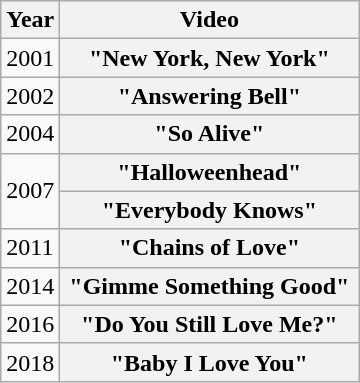<table class="wikitable plainrowheaders">
<tr>
<th>Year</th>
<th style="width:12em;">Video</th>
</tr>
<tr>
<td>2001</td>
<th scope="row">"New York, New York"</th>
</tr>
<tr>
<td>2002</td>
<th scope="row">"Answering Bell"</th>
</tr>
<tr>
<td>2004</td>
<th scope="row">"So Alive"</th>
</tr>
<tr>
<td rowspan="2">2007</td>
<th scope="row">"Halloweenhead"</th>
</tr>
<tr>
<th scope="row">"Everybody Knows"</th>
</tr>
<tr>
<td>2011</td>
<th scope="row">"Chains of Love"</th>
</tr>
<tr>
<td>2014</td>
<th scope="row">"Gimme Something Good"</th>
</tr>
<tr>
<td>2016</td>
<th scope="row">"Do You Still Love Me?"</th>
</tr>
<tr>
<td>2018</td>
<th scope="row">"Baby I Love You"</th>
</tr>
</table>
